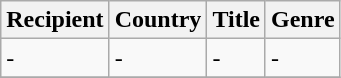<table class="wikitable" style="text-align:left">
<tr>
<th>Recipient</th>
<th>Country</th>
<th>Title</th>
<th>Genre</th>
</tr>
<tr>
<td>-</td>
<td>-</td>
<td>-</td>
<td>-</td>
</tr>
<tr>
</tr>
</table>
